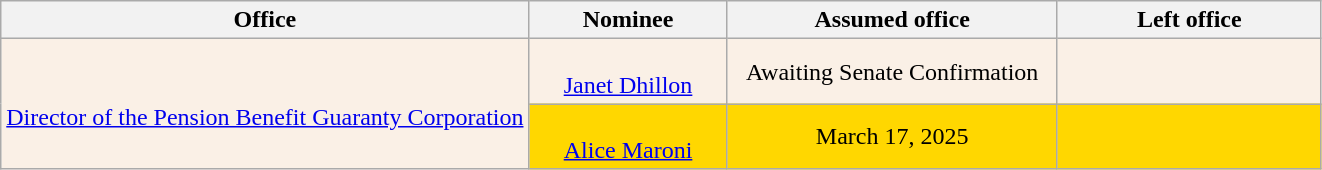<table class="wikitable sortable" style="text-align:center">
<tr>
<th style="width:40%;">Office</th>
<th style="width:15%;">Nominee</th>
<th style="width:25%;" data-sort- type="date">Assumed office</th>
<th style="width:20%;" data-sort- type="date">Left office</th>
</tr>
<tr style="background:linen">
<td rowspan="2"><br><a href='#'>Director of the Pension Benefit Guaranty Corporation</a></td>
<td><br><a href='#'>Janet Dhillon</a></td>
<td>Awaiting Senate Confirmation</td>
<td></td>
</tr>
<tr style="background:gold">
<td><br><a href='#'>Alice Maroni</a></td>
<td>March 17, 2025</td>
<td></td>
</tr>
</table>
